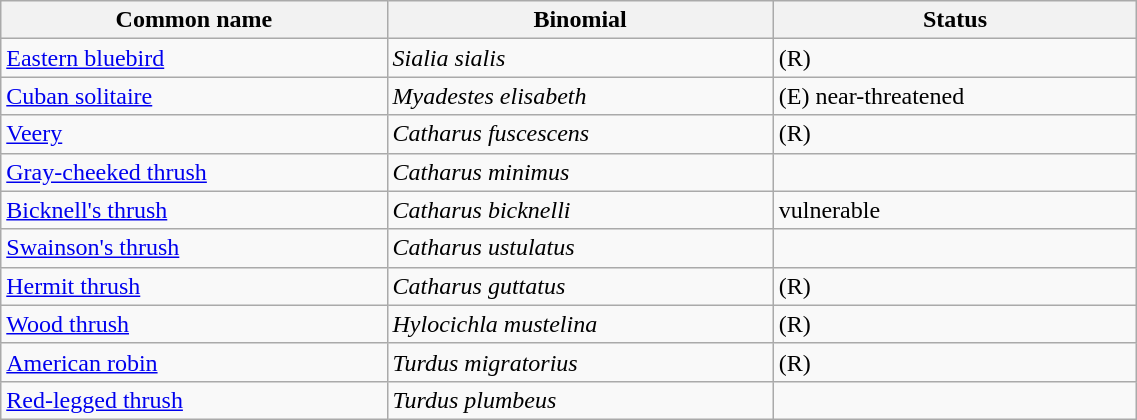<table width=60% class="wikitable">
<tr>
<th width=34%>Common name</th>
<th width=34%>Binomial</th>
<th width=32%>Status</th>
</tr>
<tr>
<td><a href='#'>Eastern bluebird</a></td>
<td><em>Sialia sialis</em></td>
<td>(R)</td>
</tr>
<tr>
<td><a href='#'>Cuban solitaire</a></td>
<td><em>Myadestes elisabeth</em></td>
<td>(E) near-threatened</td>
</tr>
<tr>
<td><a href='#'>Veery</a></td>
<td><em>Catharus fuscescens</em></td>
<td>(R)</td>
</tr>
<tr>
<td><a href='#'>Gray-cheeked thrush</a></td>
<td><em>Catharus minimus</em></td>
<td></td>
</tr>
<tr>
<td><a href='#'>Bicknell's thrush</a></td>
<td><em>Catharus bicknelli</em></td>
<td>vulnerable</td>
</tr>
<tr>
<td><a href='#'>Swainson's thrush</a></td>
<td><em>Catharus ustulatus</em></td>
<td></td>
</tr>
<tr>
<td><a href='#'>Hermit thrush</a></td>
<td><em>Catharus guttatus</em></td>
<td>(R)</td>
</tr>
<tr>
<td><a href='#'>Wood thrush</a></td>
<td><em>Hylocichla mustelina</em></td>
<td>(R)</td>
</tr>
<tr>
<td><a href='#'>American robin</a></td>
<td><em>Turdus migratorius</em></td>
<td>(R)</td>
</tr>
<tr>
<td><a href='#'>Red-legged thrush</a></td>
<td><em>Turdus plumbeus</em></td>
<td></td>
</tr>
</table>
